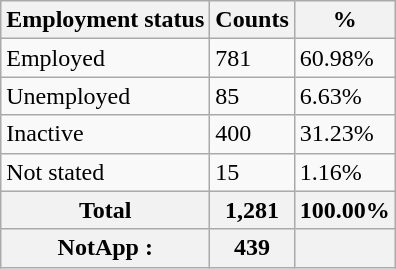<table class="wikitable sortable">
<tr>
<th>Employment status</th>
<th>Counts</th>
<th>%</th>
</tr>
<tr>
<td>Employed</td>
<td>781</td>
<td>60.98%</td>
</tr>
<tr>
<td>Unemployed</td>
<td>85</td>
<td>6.63%</td>
</tr>
<tr>
<td>Inactive</td>
<td>400</td>
<td>31.23%</td>
</tr>
<tr>
<td>Not stated</td>
<td>15</td>
<td>1.16%</td>
</tr>
<tr>
<th>Total</th>
<th>1,281</th>
<th>100.00%</th>
</tr>
<tr>
<th>NotApp :</th>
<th>439</th>
<th></th>
</tr>
</table>
